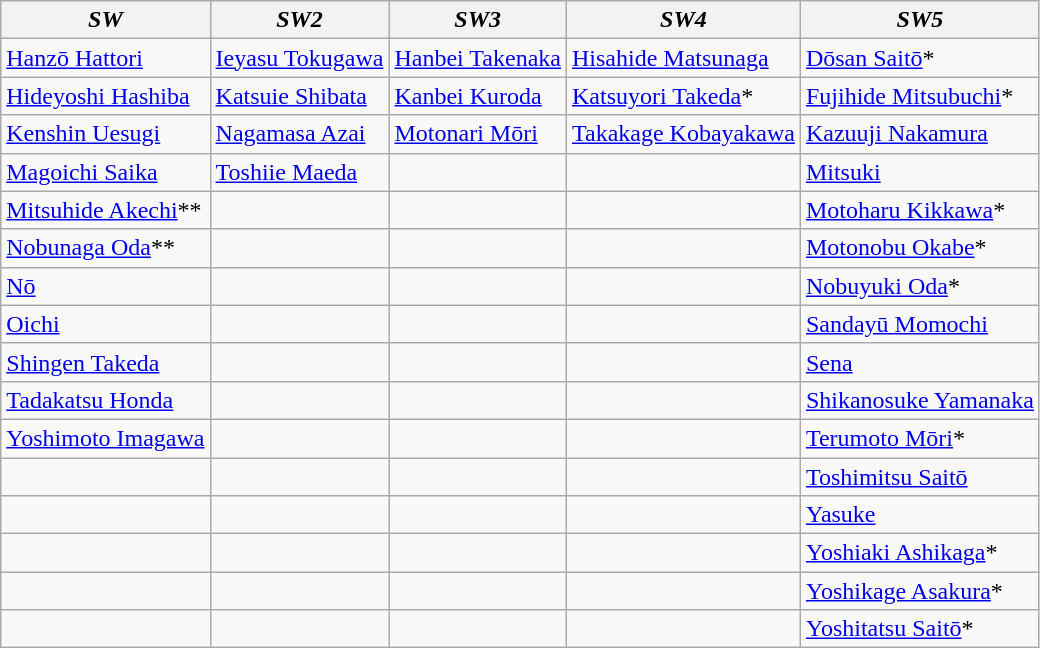<table class="wikitable sortable">
<tr>
<th><em>SW</em></th>
<th><em>SW2</em></th>
<th><em>SW3</em></th>
<th><em>SW4</em></th>
<th><em>SW5</em></th>
</tr>
<tr>
<td><a href='#'>Hanzō Hattori</a></td>
<td><a href='#'>Ieyasu Tokugawa</a></td>
<td><a href='#'>Hanbei Takenaka</a></td>
<td><a href='#'>Hisahide Matsunaga</a></td>
<td><a href='#'>Dōsan Saitō</a>*</td>
</tr>
<tr>
<td><a href='#'>Hideyoshi Hashiba</a></td>
<td><a href='#'>Katsuie Shibata</a></td>
<td><a href='#'>Kanbei Kuroda</a></td>
<td><a href='#'>Katsuyori Takeda</a>*</td>
<td><a href='#'>Fujihide Mitsubuchi</a>*</td>
</tr>
<tr>
<td><a href='#'>Kenshin Uesugi</a></td>
<td><a href='#'>Nagamasa Azai</a></td>
<td><a href='#'>Motonari Mōri</a></td>
<td><a href='#'>Takakage Kobayakawa</a></td>
<td><a href='#'>Kazuuji Nakamura</a></td>
</tr>
<tr>
<td><a href='#'>Magoichi Saika</a></td>
<td><a href='#'>Toshiie Maeda</a></td>
<td></td>
<td></td>
<td><a href='#'>Mitsuki</a></td>
</tr>
<tr>
<td><a href='#'>Mitsuhide Akechi</a>**</td>
<td></td>
<td></td>
<td></td>
<td><a href='#'>Motoharu Kikkawa</a>*</td>
</tr>
<tr>
<td><a href='#'>Nobunaga Oda</a>**</td>
<td></td>
<td></td>
<td></td>
<td><a href='#'>Motonobu Okabe</a>*</td>
</tr>
<tr>
<td><a href='#'>Nō</a></td>
<td></td>
<td></td>
<td></td>
<td><a href='#'>Nobuyuki Oda</a>*</td>
</tr>
<tr>
<td><a href='#'>Oichi</a></td>
<td></td>
<td></td>
<td></td>
<td><a href='#'>Sandayū Momochi</a></td>
</tr>
<tr>
<td><a href='#'>Shingen Takeda</a></td>
<td></td>
<td></td>
<td></td>
<td><a href='#'>Sena</a></td>
</tr>
<tr>
<td><a href='#'>Tadakatsu Honda</a></td>
<td></td>
<td></td>
<td></td>
<td><a href='#'>Shikanosuke Yamanaka</a></td>
</tr>
<tr>
<td><a href='#'>Yoshimoto Imagawa</a></td>
<td></td>
<td></td>
<td></td>
<td><a href='#'>Terumoto Mōri</a>*</td>
</tr>
<tr>
<td></td>
<td></td>
<td></td>
<td></td>
<td><a href='#'>Toshimitsu Saitō</a></td>
</tr>
<tr>
<td></td>
<td></td>
<td></td>
<td></td>
<td><a href='#'>Yasuke</a></td>
</tr>
<tr>
<td></td>
<td></td>
<td></td>
<td></td>
<td><a href='#'>Yoshiaki Ashikaga</a>*</td>
</tr>
<tr>
<td></td>
<td></td>
<td></td>
<td></td>
<td><a href='#'>Yoshikage Asakura</a>*</td>
</tr>
<tr>
<td></td>
<td></td>
<td></td>
<td></td>
<td><a href='#'>Yoshitatsu Saitō</a>*</td>
</tr>
</table>
